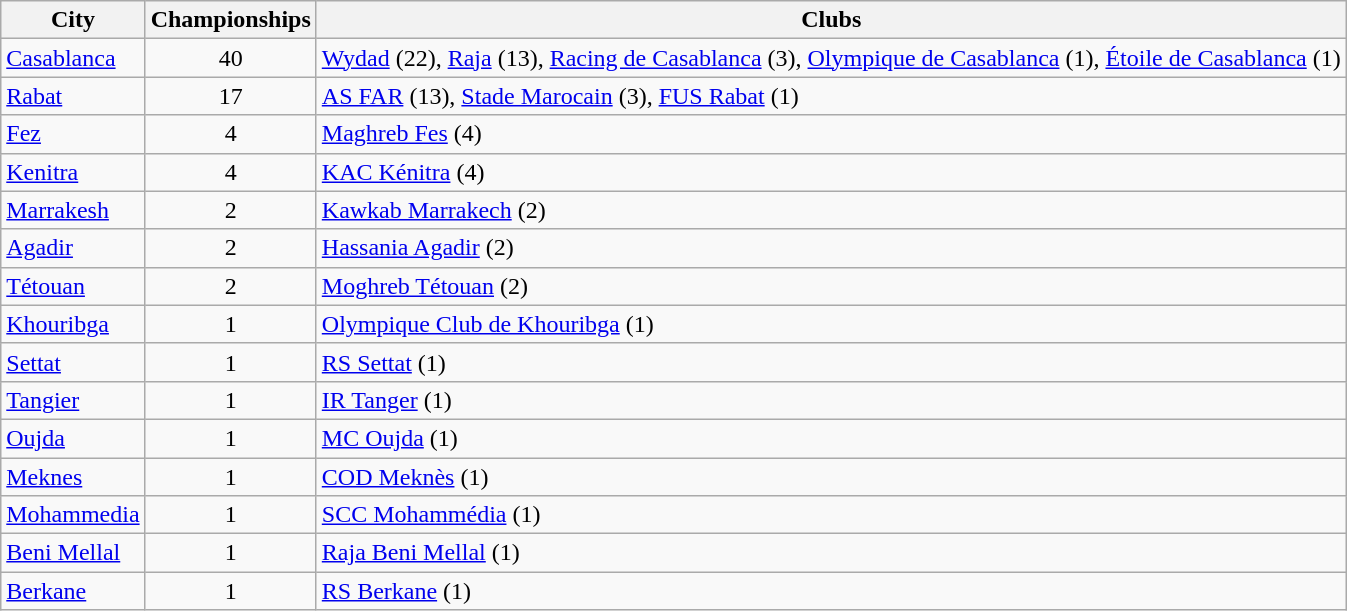<table class="wikitable">
<tr>
<th>City</th>
<th>Championships</th>
<th>Clubs</th>
</tr>
<tr>
<td><a href='#'>Casablanca</a></td>
<td style="text-align: center;">40</td>
<td><a href='#'>Wydad</a> (22), <a href='#'>Raja</a> (13), <a href='#'>Racing de Casablanca</a> (3), <a href='#'>Olympique de Casablanca</a> (1), <a href='#'>Étoile de Casablanca</a> (1)</td>
</tr>
<tr>
<td><a href='#'>Rabat</a></td>
<td style="text-align: center;">17</td>
<td><a href='#'>AS FAR</a> (13), <a href='#'>Stade Marocain</a> (3), <a href='#'>FUS Rabat</a> (1)</td>
</tr>
<tr>
<td><a href='#'>Fez</a></td>
<td style="text-align: center;">4</td>
<td><a href='#'>Maghreb Fes</a> (4)</td>
</tr>
<tr>
<td><a href='#'>Kenitra</a></td>
<td style="text-align: center;">4</td>
<td><a href='#'>KAC Kénitra</a> (4)</td>
</tr>
<tr>
<td><a href='#'>Marrakesh</a></td>
<td style="text-align: center;">2</td>
<td><a href='#'>Kawkab Marrakech</a> (2)</td>
</tr>
<tr>
<td><a href='#'>Agadir</a></td>
<td style="text-align: center;">2</td>
<td><a href='#'>Hassania Agadir</a> (2)</td>
</tr>
<tr>
<td><a href='#'>Tétouan</a></td>
<td style="text-align: center;">2</td>
<td><a href='#'>Moghreb Tétouan</a> (2)</td>
</tr>
<tr>
<td><a href='#'>Khouribga</a></td>
<td style="text-align: center;">1</td>
<td><a href='#'>Olympique Club de Khouribga</a> (1)</td>
</tr>
<tr>
<td><a href='#'>Settat</a></td>
<td style="text-align: center;">1</td>
<td><a href='#'>RS Settat</a> (1)</td>
</tr>
<tr>
<td><a href='#'>Tangier</a></td>
<td style="text-align: center;">1</td>
<td><a href='#'>IR Tanger</a> (1)</td>
</tr>
<tr>
<td><a href='#'>Oujda</a></td>
<td style="text-align: center;">1</td>
<td><a href='#'>MC Oujda</a> (1)</td>
</tr>
<tr>
<td><a href='#'>Meknes</a></td>
<td style="text-align: center;">1</td>
<td><a href='#'>COD Meknès</a> (1)</td>
</tr>
<tr>
<td><a href='#'>Mohammedia</a></td>
<td style="text-align: center;">1</td>
<td><a href='#'>SCC Mohammédia</a> (1)</td>
</tr>
<tr>
<td><a href='#'>Beni Mellal</a></td>
<td style="text-align: center;">1</td>
<td><a href='#'>Raja Beni Mellal</a> (1)</td>
</tr>
<tr>
<td><a href='#'>Berkane</a></td>
<td style="text-align: center;">1</td>
<td><a href='#'>RS Berkane</a> (1)</td>
</tr>
</table>
